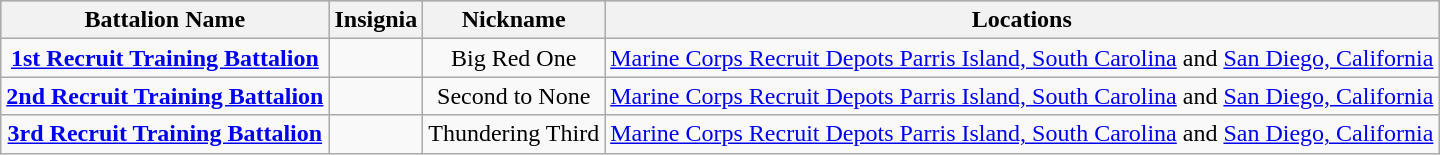<table class="wikitable" style="text-align:center;">
<tr style="background:#ccc;">
<th><strong>Battalion Name</strong></th>
<th><strong>Insignia</strong></th>
<th><strong>Nickname</strong></th>
<th><strong>Locations</strong></th>
</tr>
<tr>
<td><strong><a href='#'>1st Recruit Training Battalion</a></strong></td>
<td></td>
<td>Big Red One</td>
<td><a href='#'>Marine Corps Recruit Depots Parris Island, South Carolina</a> and  <a href='#'>San Diego, California</a></td>
</tr>
<tr>
<td><strong><a href='#'>2nd Recruit Training Battalion</a></strong></td>
<td></td>
<td>Second to None</td>
<td><a href='#'>Marine Corps Recruit Depots Parris Island, South Carolina</a> and  <a href='#'>San Diego, California</a></td>
</tr>
<tr>
<td><strong><a href='#'>3rd Recruit Training Battalion</a></strong></td>
<td></td>
<td>Thundering Third</td>
<td><a href='#'>Marine Corps Recruit Depots Parris Island, South Carolina</a> and  <a href='#'>San Diego, California</a></td>
</tr>
</table>
